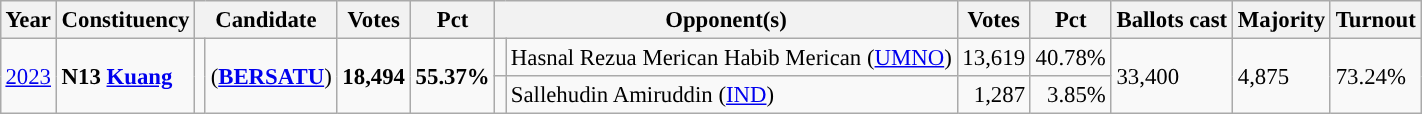<table class="wikitable" style="margin:0.5em ; font-size:95%">
<tr>
<th>Year</th>
<th>Constituency</th>
<th colspan=2>Candidate</th>
<th>Votes</th>
<th>Pct</th>
<th colspan=2>Opponent(s)</th>
<th>Votes</th>
<th>Pct</th>
<th>Ballots cast</th>
<th>Majority</th>
<th>Turnout</th>
</tr>
<tr>
<td rowspan=2><a href='#'>2023</a></td>
<td rowspan=2><strong>N13 <a href='#'>Kuang</a></strong></td>
<td rowspan=2></td>
<td rowspan=2> (<a href='#'><strong>BERSATU</strong></a>)</td>
<td rowspan=2 align=right><strong>18,494</strong></td>
<td rowspan=2><strong>55.37%</strong></td>
<td></td>
<td>Hasnal Rezua Merican Habib Merican (<a href='#'>UMNO</a>)</td>
<td align=right>13,619</td>
<td>40.78%</td>
<td rowspan=2>33,400</td>
<td rowspan=2>4,875</td>
<td rowspan=2>73.24%</td>
</tr>
<tr>
<td></td>
<td>Sallehudin Amiruddin (<a href='#'>IND</a>)</td>
<td align=right>1,287</td>
<td align=right>3.85%</td>
</tr>
</table>
